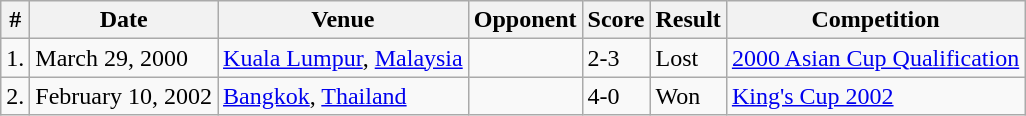<table class="wikitable">
<tr>
<th>#</th>
<th>Date</th>
<th>Venue</th>
<th>Opponent</th>
<th>Score</th>
<th>Result</th>
<th>Competition</th>
</tr>
<tr>
<td>1.</td>
<td>March 29, 2000</td>
<td><a href='#'>Kuala Lumpur</a>, <a href='#'>Malaysia</a></td>
<td></td>
<td>2-3</td>
<td>Lost</td>
<td><a href='#'>2000 Asian Cup Qualification</a></td>
</tr>
<tr>
<td>2.</td>
<td>February 10, 2002</td>
<td><a href='#'>Bangkok</a>, <a href='#'>Thailand</a></td>
<td></td>
<td>4-0</td>
<td>Won</td>
<td><a href='#'>King's Cup 2002</a></td>
</tr>
</table>
